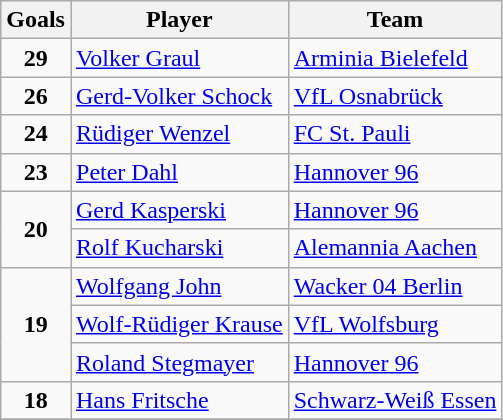<table class="wikitable">
<tr>
<th>Goals</th>
<th>Player</th>
<th>Team</th>
</tr>
<tr>
<td rowspan="1" align=center><strong>29</strong></td>
<td> <a href='#'>Volker Graul</a></td>
<td><a href='#'>Arminia Bielefeld</a></td>
</tr>
<tr>
<td rowspan="1" align=center><strong>26</strong></td>
<td> <a href='#'>Gerd-Volker Schock</a></td>
<td><a href='#'>VfL Osnabrück</a></td>
</tr>
<tr>
<td rowspan="1" align=center><strong>24</strong></td>
<td> <a href='#'>Rüdiger Wenzel</a></td>
<td><a href='#'>FC St. Pauli</a></td>
</tr>
<tr>
<td rowspan="1" align=center><strong>23</strong></td>
<td> <a href='#'>Peter Dahl</a></td>
<td><a href='#'>Hannover 96</a></td>
</tr>
<tr>
<td rowspan="2" align=center><strong>20</strong></td>
<td> <a href='#'>Gerd Kasperski</a></td>
<td><a href='#'>Hannover 96</a></td>
</tr>
<tr>
<td> <a href='#'>Rolf Kucharski</a></td>
<td><a href='#'>Alemannia Aachen</a></td>
</tr>
<tr>
<td rowspan="3" align=center><strong>19</strong></td>
<td> <a href='#'>Wolfgang John</a></td>
<td><a href='#'>Wacker 04 Berlin</a></td>
</tr>
<tr>
<td> <a href='#'>Wolf-Rüdiger Krause</a></td>
<td><a href='#'>VfL Wolfsburg</a></td>
</tr>
<tr>
<td> <a href='#'>Roland Stegmayer</a></td>
<td><a href='#'>Hannover 96</a></td>
</tr>
<tr>
<td rowspan="1" align=center><strong>18</strong></td>
<td> <a href='#'>Hans Fritsche</a></td>
<td><a href='#'>Schwarz-Weiß Essen</a></td>
</tr>
<tr>
</tr>
</table>
